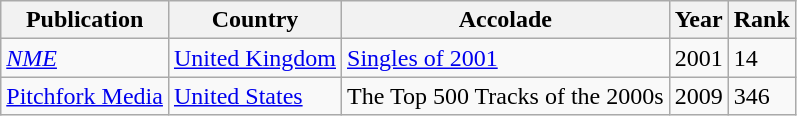<table class="wikitable">
<tr>
<th>Publication</th>
<th>Country</th>
<th>Accolade</th>
<th>Year</th>
<th>Rank</th>
</tr>
<tr>
<td><em><a href='#'>NME</a></em></td>
<td><a href='#'>United Kingdom</a></td>
<td><a href='#'>Singles of 2001</a></td>
<td>2001</td>
<td>14</td>
</tr>
<tr>
<td><a href='#'>Pitchfork Media</a></td>
<td><a href='#'>United States</a></td>
<td>The Top 500 Tracks of the 2000s</td>
<td>2009</td>
<td>346</td>
</tr>
</table>
